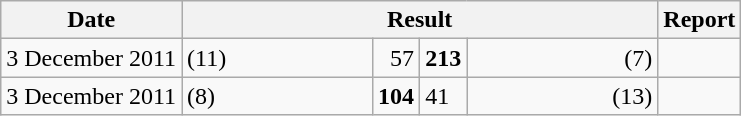<table class="wikitable">
<tr>
<th>Date</th>
<th colspan=4>Result</th>
<th>Report</th>
</tr>
<tr>
<td>3 December 2011</td>
<td width=120px> (11)</td>
<td style="text-align:right;">57</td>
<td><strong>213</strong></td>
<td width=120px style="text-align:right;"><strong></strong> (7)</td>
<td></td>
</tr>
<tr>
<td>3 December 2011</td>
<td width=120px><strong></strong> (8)</td>
<td style="text-align:right;"><strong>104</strong></td>
<td>41</td>
<td width=120px style="text-align:right;"> (13)</td>
<td></td>
</tr>
</table>
